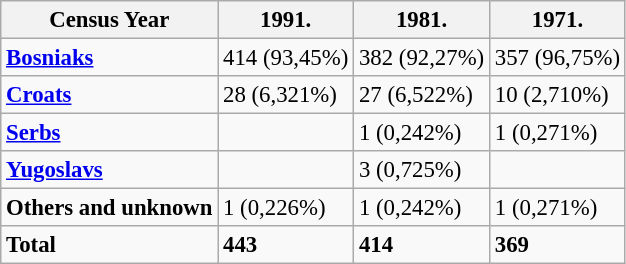<table class="wikitable" style="font-size:95%;">
<tr>
<th>Census Year</th>
<th>1991.</th>
<th>1981.</th>
<th>1971.</th>
</tr>
<tr>
<td><strong><a href='#'>Bosniaks</a></strong></td>
<td>414 (93,45%)</td>
<td>382 (92,27%)</td>
<td>357 (96,75%)</td>
</tr>
<tr>
<td><strong><a href='#'>Croats</a></strong></td>
<td>28 (6,321%)</td>
<td>27 (6,522%)</td>
<td>10 (2,710%)</td>
</tr>
<tr>
<td><strong><a href='#'>Serbs</a></strong></td>
<td></td>
<td>1 (0,242%)</td>
<td>1 (0,271%)</td>
</tr>
<tr>
<td><strong><a href='#'>Yugoslavs</a></strong></td>
<td></td>
<td>3 (0,725%)</td>
<td></td>
</tr>
<tr>
<td><strong>Others  and unknown</strong></td>
<td>1 (0,226%)</td>
<td>1 (0,242%)</td>
<td>1 (0,271%)</td>
</tr>
<tr>
<td><strong>Total</strong></td>
<td><strong>443</strong></td>
<td><strong>414</strong></td>
<td><strong>369</strong></td>
</tr>
</table>
